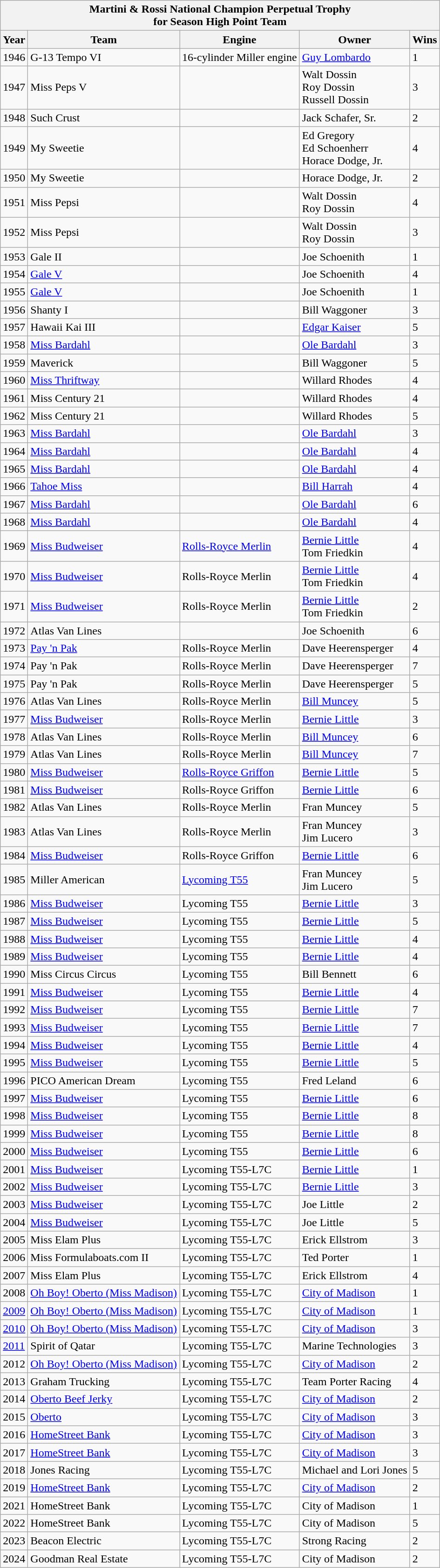<table class="wikitable" style="display:inline-table;">
<tr>
<th colspan="5">Martini & Rossi National Champion Perpetual Trophy<br>for Season High Point <strong>Team</strong></th>
</tr>
<tr>
<th>Year</th>
<th>Team</th>
<th>Engine</th>
<th>Owner</th>
<th>Wins</th>
</tr>
<tr>
<td>1946</td>
<td>G-13 Tempo VI</td>
<td>16-cylinder Miller engine</td>
<td><a href='#'>Guy Lombardo</a></td>
<td>1</td>
</tr>
<tr>
<td>1947</td>
<td>Miss Peps V</td>
<td></td>
<td>Walt Dossin<br>Roy Dossin<br>Russell Dossin</td>
<td>3</td>
</tr>
<tr>
<td>1948</td>
<td>Such Crust</td>
<td></td>
<td>Jack Schafer, Sr.</td>
<td>2</td>
</tr>
<tr>
<td>1949</td>
<td>My Sweetie</td>
<td></td>
<td>Ed Gregory<br>Ed Schoenherr<br>Horace Dodge, Jr.</td>
<td>4</td>
</tr>
<tr>
<td>1950</td>
<td>My Sweetie</td>
<td></td>
<td>Horace Dodge, Jr.</td>
<td>2</td>
</tr>
<tr>
<td>1951</td>
<td>Miss Pepsi</td>
<td></td>
<td>Walt Dossin<br>Roy Dossin</td>
<td>4</td>
</tr>
<tr>
<td>1952</td>
<td>Miss Pepsi</td>
<td></td>
<td>Walt Dossin<br>Roy Dossin</td>
<td>3</td>
</tr>
<tr>
<td>1953</td>
<td>Gale II</td>
<td></td>
<td>Joe Schoenith</td>
<td>1</td>
</tr>
<tr>
<td>1954</td>
<td><a href='#'>Gale V</a></td>
<td></td>
<td>Joe Schoenith</td>
<td>4</td>
</tr>
<tr>
<td>1955</td>
<td><a href='#'>Gale V</a></td>
<td></td>
<td>Joe Schoenith</td>
<td>1</td>
</tr>
<tr>
<td>1956</td>
<td>Shanty I</td>
<td></td>
<td>Bill Waggoner</td>
<td>3</td>
</tr>
<tr>
<td>1957</td>
<td>Hawaii Kai III</td>
<td></td>
<td><a href='#'>Edgar Kaiser</a></td>
<td>5</td>
</tr>
<tr>
<td>1958</td>
<td><a href='#'>Miss Bardahl</a></td>
<td></td>
<td><a href='#'>Ole Bardahl</a></td>
<td>3</td>
</tr>
<tr>
<td>1959</td>
<td>Maverick</td>
<td></td>
<td>Bill Waggoner</td>
<td>5</td>
</tr>
<tr>
<td>1960</td>
<td><a href='#'>Miss Thriftway</a></td>
<td></td>
<td>Willard Rhodes</td>
<td>4</td>
</tr>
<tr>
<td>1961</td>
<td>Miss Century 21</td>
<td></td>
<td>Willard Rhodes</td>
<td>4</td>
</tr>
<tr>
<td>1962</td>
<td>Miss Century 21</td>
<td></td>
<td>Willard Rhodes</td>
<td>5</td>
</tr>
<tr>
<td>1963</td>
<td><a href='#'>Miss Bardahl</a></td>
<td></td>
<td><a href='#'>Ole Bardahl</a></td>
<td>3</td>
</tr>
<tr>
<td>1964</td>
<td><a href='#'>Miss Bardahl</a></td>
<td></td>
<td><a href='#'>Ole Bardahl</a></td>
<td>4</td>
</tr>
<tr>
<td>1965</td>
<td><a href='#'>Miss Bardahl</a></td>
<td></td>
<td><a href='#'>Ole Bardahl</a></td>
<td>4</td>
</tr>
<tr>
<td>1966</td>
<td><a href='#'>Tahoe Miss</a></td>
<td></td>
<td><a href='#'>Bill Harrah</a></td>
<td>4</td>
</tr>
<tr>
<td>1967</td>
<td><a href='#'>Miss Bardahl</a></td>
<td></td>
<td><a href='#'>Ole Bardahl</a></td>
<td>6</td>
</tr>
<tr>
<td>1968</td>
<td><a href='#'>Miss Bardahl</a></td>
<td></td>
<td><a href='#'>Ole Bardahl</a></td>
<td>4</td>
</tr>
<tr>
<td>1969</td>
<td><a href='#'>Miss Budweiser</a></td>
<td><a href='#'>Rolls-Royce Merlin</a></td>
<td><a href='#'>Bernie Little</a><br>Tom Friedkin</td>
<td>4</td>
</tr>
<tr>
<td>1970</td>
<td><a href='#'>Miss Budweiser</a></td>
<td>Rolls-Royce Merlin</td>
<td><a href='#'>Bernie Little</a><br>Tom Friedkin</td>
<td>4</td>
</tr>
<tr>
<td>1971</td>
<td><a href='#'>Miss Budweiser</a></td>
<td>Rolls-Royce Merlin</td>
<td><a href='#'>Bernie Little</a><br>Tom Friedkin</td>
<td>2</td>
</tr>
<tr>
<td>1972</td>
<td>Atlas Van Lines</td>
<td></td>
<td>Joe Schoenith</td>
<td>6</td>
</tr>
<tr>
<td>1973</td>
<td><a href='#'>Pay 'n Pak</a></td>
<td>Rolls-Royce Merlin</td>
<td>Dave Heerensperger</td>
<td>4</td>
</tr>
<tr>
<td>1974</td>
<td>Pay 'n Pak</td>
<td>Rolls-Royce Merlin</td>
<td>Dave Heerensperger</td>
<td>7</td>
</tr>
<tr>
<td>1975</td>
<td>Pay 'n Pak</td>
<td>Rolls-Royce Merlin</td>
<td>Dave Heerensperger</td>
<td>5</td>
</tr>
<tr>
<td>1976</td>
<td>Atlas Van Lines</td>
<td>Rolls-Royce Merlin</td>
<td><a href='#'>Bill Muncey</a></td>
<td>5</td>
</tr>
<tr>
<td>1977</td>
<td><a href='#'>Miss Budweiser</a></td>
<td>Rolls-Royce Merlin</td>
<td><a href='#'>Bernie Little</a></td>
<td>3</td>
</tr>
<tr>
<td>1978</td>
<td>Atlas Van Lines</td>
<td>Rolls-Royce Merlin</td>
<td><a href='#'>Bill Muncey</a></td>
<td>6</td>
</tr>
<tr>
<td>1979</td>
<td>Atlas Van Lines</td>
<td>Rolls-Royce Merlin</td>
<td><a href='#'>Bill Muncey</a></td>
<td>7</td>
</tr>
<tr>
<td>1980</td>
<td><a href='#'>Miss Budweiser</a></td>
<td><a href='#'>Rolls-Royce Griffon</a></td>
<td><a href='#'>Bernie Little</a></td>
<td>5</td>
</tr>
<tr>
<td>1981</td>
<td><a href='#'>Miss Budweiser</a></td>
<td>Rolls-Royce Griffon</td>
<td><a href='#'>Bernie Little</a></td>
<td>6</td>
</tr>
<tr>
<td>1982</td>
<td>Atlas Van Lines</td>
<td>Rolls-Royce Merlin</td>
<td>Fran Muncey</td>
<td>5</td>
</tr>
<tr>
<td>1983</td>
<td>Atlas Van Lines</td>
<td>Rolls-Royce Merlin</td>
<td>Fran Muncey<br>Jim Lucero</td>
<td>3</td>
</tr>
<tr>
<td>1984</td>
<td><a href='#'>Miss Budweiser</a></td>
<td>Rolls-Royce Griffon</td>
<td><a href='#'>Bernie Little</a></td>
<td>6</td>
</tr>
<tr>
<td>1985</td>
<td>Miller American</td>
<td><a href='#'>Lycoming T55</a></td>
<td>Fran Muncey<br>Jim Lucero</td>
<td>5</td>
</tr>
<tr>
<td>1986</td>
<td><a href='#'>Miss Budweiser</a></td>
<td>Lycoming T55</td>
<td><a href='#'>Bernie Little</a></td>
<td>3</td>
</tr>
<tr>
<td>1987</td>
<td><a href='#'>Miss Budweiser</a></td>
<td>Lycoming T55</td>
<td><a href='#'>Bernie Little</a></td>
<td>5</td>
</tr>
<tr>
<td>1988</td>
<td><a href='#'>Miss Budweiser</a></td>
<td>Lycoming T55</td>
<td><a href='#'>Bernie Little</a></td>
<td>4</td>
</tr>
<tr>
<td>1989</td>
<td><a href='#'>Miss Budweiser</a></td>
<td>Lycoming T55</td>
<td><a href='#'>Bernie Little</a></td>
<td>4</td>
</tr>
<tr>
<td>1990</td>
<td>Miss Circus Circus</td>
<td>Lycoming T55</td>
<td>Bill Bennett</td>
<td>6</td>
</tr>
<tr>
<td>1991</td>
<td><a href='#'>Miss Budweiser</a></td>
<td>Lycoming T55</td>
<td><a href='#'>Bernie Little</a></td>
<td>4</td>
</tr>
<tr>
<td>1992</td>
<td><a href='#'>Miss Budweiser</a></td>
<td>Lycoming T55</td>
<td><a href='#'>Bernie Little</a></td>
<td>7</td>
</tr>
<tr>
<td>1993</td>
<td><a href='#'>Miss Budweiser</a></td>
<td>Lycoming T55</td>
<td><a href='#'>Bernie Little</a></td>
<td>7</td>
</tr>
<tr>
<td>1994</td>
<td><a href='#'>Miss Budweiser</a></td>
<td>Lycoming T55</td>
<td><a href='#'>Bernie Little</a></td>
<td>4</td>
</tr>
<tr>
<td>1995</td>
<td><a href='#'>Miss Budweiser</a></td>
<td>Lycoming T55</td>
<td><a href='#'>Bernie Little</a></td>
<td>5</td>
</tr>
<tr>
<td>1996</td>
<td>PICO American Dream</td>
<td>Lycoming T55</td>
<td>Fred Leland</td>
<td>6</td>
</tr>
<tr>
<td>1997</td>
<td><a href='#'>Miss Budweiser</a></td>
<td>Lycoming T55</td>
<td><a href='#'>Bernie Little</a></td>
<td>6</td>
</tr>
<tr>
<td>1998</td>
<td><a href='#'>Miss Budweiser</a></td>
<td>Lycoming T55</td>
<td><a href='#'>Bernie Little</a></td>
<td>8</td>
</tr>
<tr>
<td>1999</td>
<td><a href='#'>Miss Budweiser</a></td>
<td>Lycoming T55</td>
<td><a href='#'>Bernie Little</a></td>
<td>8</td>
</tr>
<tr>
<td>2000</td>
<td><a href='#'>Miss Budweiser</a></td>
<td>Lycoming T55</td>
<td><a href='#'>Bernie Little</a></td>
<td>6</td>
</tr>
<tr>
<td>2001</td>
<td><a href='#'>Miss Budweiser</a></td>
<td>Lycoming T55-L7C</td>
<td><a href='#'>Bernie Little</a></td>
<td>1</td>
</tr>
<tr>
<td>2002</td>
<td><a href='#'>Miss Budweiser</a></td>
<td>Lycoming T55-L7C</td>
<td><a href='#'>Bernie Little</a></td>
<td>3</td>
</tr>
<tr>
<td>2003</td>
<td><a href='#'>Miss Budweiser</a></td>
<td>Lycoming T55-L7C</td>
<td>Joe Little</td>
<td>2</td>
</tr>
<tr>
<td>2004</td>
<td><a href='#'>Miss Budweiser</a></td>
<td>Lycoming T55-L7C</td>
<td>Joe Little</td>
<td>5</td>
</tr>
<tr>
<td>2005</td>
<td>Miss Elam Plus</td>
<td>Lycoming T55-L7C</td>
<td>Erick Ellstrom</td>
<td>3</td>
</tr>
<tr>
<td>2006</td>
<td>Miss Formulaboats.com II</td>
<td>Lycoming T55-L7C</td>
<td>Ted Porter</td>
<td>1</td>
</tr>
<tr>
<td>2007</td>
<td>Miss Elam Plus</td>
<td>Lycoming T55-L7C</td>
<td>Erick Ellstrom</td>
<td>4</td>
</tr>
<tr>
<td>2008</td>
<td><a href='#'>Oh Boy! Oberto (Miss Madison)</a></td>
<td>Lycoming T55-L7C</td>
<td><a href='#'>City of Madison</a></td>
<td>1</td>
</tr>
<tr>
<td><a href='#'>2009</a></td>
<td><a href='#'>Oh Boy! Oberto (Miss Madison)</a></td>
<td>Lycoming T55-L7C</td>
<td><a href='#'>City of Madison</a></td>
<td>1</td>
</tr>
<tr>
<td><a href='#'>2010</a></td>
<td><a href='#'>Oh Boy! Oberto (Miss Madison)</a></td>
<td>Lycoming T55-L7C</td>
<td><a href='#'>City of Madison</a></td>
<td>3</td>
</tr>
<tr>
<td><a href='#'>2011</a></td>
<td>Spirit of Qatar</td>
<td>Lycoming T55-L7C</td>
<td>Marine Technologies</td>
<td>3</td>
</tr>
<tr>
<td>2012</td>
<td><a href='#'>Oh Boy! Oberto (Miss Madison)</a></td>
<td>Lycoming T55-L7C</td>
<td><a href='#'>City of Madison</a></td>
<td>2</td>
</tr>
<tr>
<td>2013</td>
<td>Graham Trucking</td>
<td>Lycoming T55-L7C</td>
<td>Team Porter Racing</td>
<td>4</td>
</tr>
<tr>
<td>2014</td>
<td><a href='#'>Oberto Beef Jerky</a></td>
<td>Lycoming T55-L7C</td>
<td><a href='#'>City of Madison</a></td>
<td>2</td>
</tr>
<tr>
<td>2015</td>
<td><a href='#'>Oberto</a></td>
<td>Lycoming T55-L7C</td>
<td><a href='#'>City of Madison</a></td>
<td>3</td>
</tr>
<tr>
<td>2016</td>
<td><a href='#'>HomeStreet Bank</a></td>
<td>Lycoming T55-L7C</td>
<td><a href='#'>City of Madison</a></td>
<td>3</td>
</tr>
<tr>
<td>2017</td>
<td><a href='#'>HomeStreet Bank</a></td>
<td>Lycoming T55-L7C</td>
<td><a href='#'>City of Madison</a></td>
<td>3</td>
</tr>
<tr>
<td>2018</td>
<td>Jones Racing</td>
<td>Lycoming T55-L7C</td>
<td>Michael and Lori Jones</td>
<td>5</td>
</tr>
<tr>
<td>2019</td>
<td><a href='#'>HomeStreet Bank</a></td>
<td>Lycoming T55-L7C</td>
<td><a href='#'>City of Madison</a></td>
<td>2</td>
</tr>
<tr>
<td>2021</td>
<td>HomeStreet Bank</td>
<td>Lycoming T55-L7C</td>
<td>City of Madison</td>
<td>1</td>
</tr>
<tr>
<td>2022</td>
<td>HomeStreet Bank</td>
<td>Lycoming T55-L7C</td>
<td>City of Madison</td>
<td>5</td>
</tr>
<tr>
<td>2023</td>
<td>Beacon Electric</td>
<td>Lycoming T55-L7C</td>
<td>Strong Racing</td>
<td>2</td>
</tr>
<tr>
<td>2024</td>
<td>Goodman Real Estate</td>
<td>Lycoming T55-L7C</td>
<td>City of Madison</td>
<td>2</td>
</tr>
</table>
